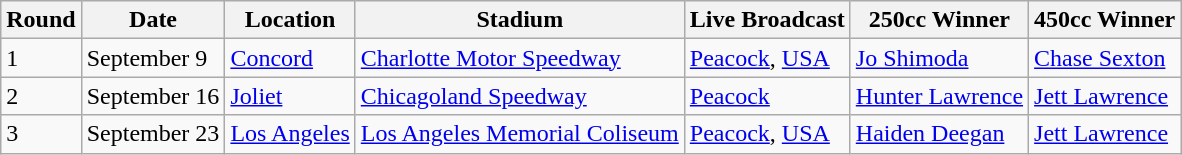<table class="wikitable">
<tr>
<th>Round</th>
<th>Date</th>
<th>Location</th>
<th>Stadium</th>
<th>Live Broadcast</th>
<th>250cc Winner</th>
<th>450cc Winner</th>
</tr>
<tr>
<td>1</td>
<td>September 9</td>
<td> <a href='#'>Concord</a></td>
<td><a href='#'>Charlotte Motor Speedway</a></td>
<td><a href='#'>Peacock</a>, <a href='#'>USA</a></td>
<td> <a href='#'>Jo Shimoda</a></td>
<td> <a href='#'>Chase Sexton</a></td>
</tr>
<tr>
<td>2</td>
<td>September 16</td>
<td> <a href='#'>Joliet</a></td>
<td><a href='#'>Chicagoland Speedway</a></td>
<td><a href='#'>Peacock</a></td>
<td> <a href='#'>Hunter Lawrence</a></td>
<td> <a href='#'>Jett Lawrence</a></td>
</tr>
<tr>
<td>3</td>
<td>September 23</td>
<td> <a href='#'>Los Angeles</a></td>
<td><a href='#'>Los Angeles Memorial Coliseum</a></td>
<td><a href='#'>Peacock</a>, <a href='#'>USA</a></td>
<td> <a href='#'>Haiden Deegan</a></td>
<td> <a href='#'>Jett Lawrence</a></td>
</tr>
</table>
